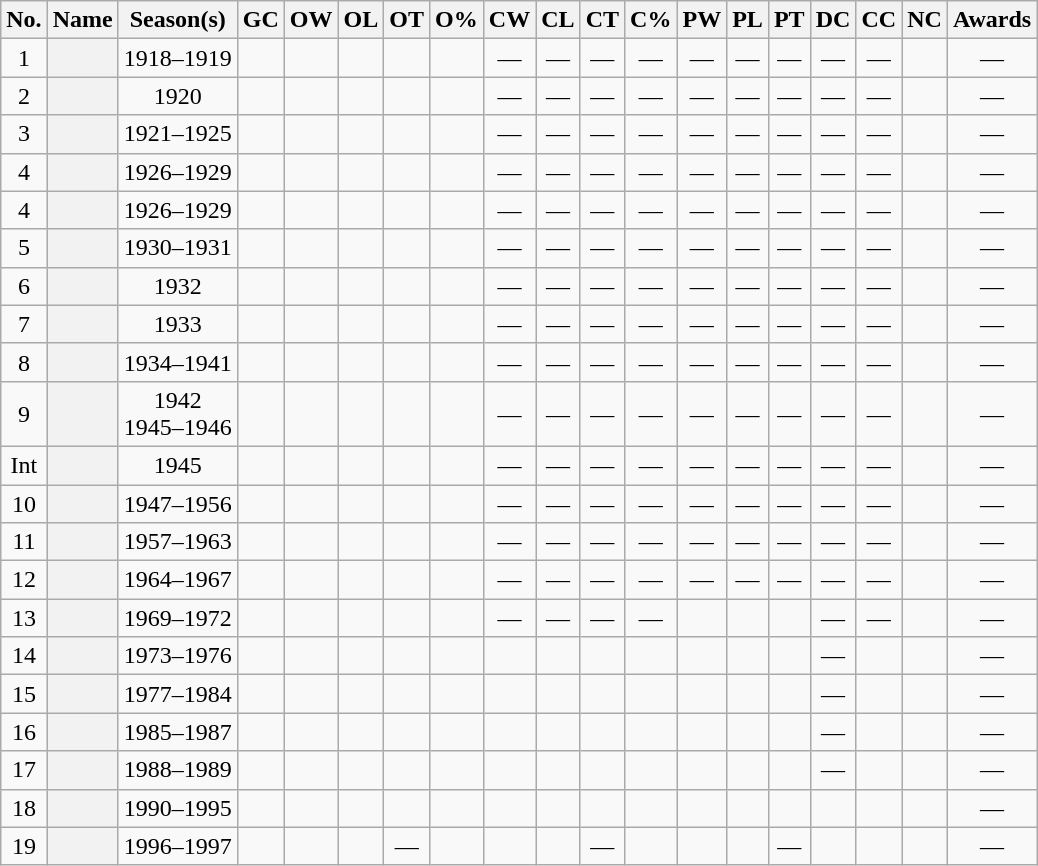<table class="wikitable sortable" style="text-align:center">
<tr>
<th scope="col" class="unsortable">No.</th>
<th scope="col">Name</th>
<th scope="col">Season(s)</th>
<th scope="col">GC</th>
<th scope="col">OW</th>
<th scope="col">OL</th>
<th scope="col">OT</th>
<th scope="col">O%</th>
<th scope="col">CW</th>
<th scope="col">CL</th>
<th scope="col">CT</th>
<th scope="col">C%</th>
<th scope="col">PW</th>
<th scope="col">PL</th>
<th scope="col">PT</th>
<th scope="col">DC</th>
<th scope="col">CC</th>
<th scope="col">NC</th>
<th scope="col" class="unsortable">Awards</th>
</tr>
<tr>
<td>1</td>
<th scope="row"></th>
<td>1918–1919</td>
<td></td>
<td></td>
<td></td>
<td></td>
<td></td>
<td>—</td>
<td>—</td>
<td>—</td>
<td>—</td>
<td>—</td>
<td>—</td>
<td>—</td>
<td>—</td>
<td>—</td>
<td></td>
<td>—</td>
</tr>
<tr>
<td>2</td>
<th scope="row"></th>
<td>1920</td>
<td></td>
<td></td>
<td></td>
<td></td>
<td></td>
<td>—</td>
<td>—</td>
<td>—</td>
<td>—</td>
<td>—</td>
<td>—</td>
<td>—</td>
<td>—</td>
<td>—</td>
<td></td>
<td>—</td>
</tr>
<tr>
<td>3</td>
<th scope="row"></th>
<td>1921–1925</td>
<td></td>
<td></td>
<td></td>
<td></td>
<td></td>
<td>—</td>
<td>—</td>
<td>—</td>
<td>—</td>
<td>—</td>
<td>—</td>
<td>—</td>
<td>—</td>
<td>—</td>
<td></td>
<td>—</td>
</tr>
<tr>
<td>4</td>
<th scope="row"><br></th>
<td>1926–1929</td>
<td></td>
<td></td>
<td></td>
<td></td>
<td></td>
<td>—</td>
<td>—</td>
<td>—</td>
<td>—</td>
<td>—</td>
<td>—</td>
<td>—</td>
<td>—</td>
<td>—</td>
<td></td>
<td>—</td>
</tr>
<tr>
<td>4</td>
<th scope="row"><br></th>
<td>1926–1929</td>
<td></td>
<td></td>
<td></td>
<td></td>
<td></td>
<td>—</td>
<td>—</td>
<td>—</td>
<td>—</td>
<td>—</td>
<td>—</td>
<td>—</td>
<td>—</td>
<td>—</td>
<td></td>
<td>—</td>
</tr>
<tr>
<td>5</td>
<th scope="row"></th>
<td>1930–1931</td>
<td></td>
<td></td>
<td></td>
<td></td>
<td></td>
<td>—</td>
<td>—</td>
<td>—</td>
<td>—</td>
<td>—</td>
<td>—</td>
<td>—</td>
<td>—</td>
<td>—</td>
<td></td>
<td>—</td>
</tr>
<tr>
<td>6</td>
<th scope="row"></th>
<td>1932</td>
<td></td>
<td></td>
<td></td>
<td></td>
<td></td>
<td>—</td>
<td>—</td>
<td>—</td>
<td>—</td>
<td>—</td>
<td>—</td>
<td>—</td>
<td>—</td>
<td>—</td>
<td></td>
<td>—</td>
</tr>
<tr>
<td>7</td>
<th scope="row"></th>
<td>1933</td>
<td></td>
<td></td>
<td></td>
<td></td>
<td></td>
<td>—</td>
<td>—</td>
<td>—</td>
<td>—</td>
<td>—</td>
<td>—</td>
<td>—</td>
<td>—</td>
<td>—</td>
<td></td>
<td>—</td>
</tr>
<tr>
<td>8</td>
<th scope="row"></th>
<td>1934–1941</td>
<td></td>
<td></td>
<td></td>
<td></td>
<td></td>
<td>—</td>
<td>—</td>
<td>—</td>
<td>—</td>
<td>—</td>
<td>—</td>
<td>—</td>
<td>—</td>
<td>—</td>
<td></td>
<td>—</td>
</tr>
<tr>
<td>9</td>
<th scope="row"></th>
<td>1942<br>1945–1946</td>
<td></td>
<td></td>
<td></td>
<td></td>
<td></td>
<td>—</td>
<td>—</td>
<td>—</td>
<td>—</td>
<td>—</td>
<td>—</td>
<td>—</td>
<td>—</td>
<td>—</td>
<td></td>
<td>—</td>
</tr>
<tr>
<td>Int</td>
<th scope="row"><br></th>
<td>1945</td>
<td></td>
<td></td>
<td></td>
<td></td>
<td></td>
<td>—</td>
<td>—</td>
<td>—</td>
<td>—</td>
<td>—</td>
<td>—</td>
<td>—</td>
<td>—</td>
<td>—</td>
<td></td>
<td>—</td>
</tr>
<tr>
<td>10</td>
<th scope="row"></th>
<td>1947–1956</td>
<td></td>
<td></td>
<td></td>
<td></td>
<td></td>
<td>—</td>
<td>—</td>
<td>—</td>
<td>—</td>
<td>—</td>
<td>—</td>
<td>—</td>
<td>—</td>
<td>—</td>
<td></td>
<td>—</td>
</tr>
<tr>
<td>11</td>
<th scope="row"></th>
<td>1957–1963</td>
<td></td>
<td></td>
<td></td>
<td></td>
<td></td>
<td>—</td>
<td>—</td>
<td>—</td>
<td>—</td>
<td>—</td>
<td>—</td>
<td>—</td>
<td>—</td>
<td>—</td>
<td></td>
<td>—</td>
</tr>
<tr>
<td>12</td>
<th scope="row"></th>
<td>1964–1967</td>
<td></td>
<td></td>
<td></td>
<td></td>
<td></td>
<td>—</td>
<td>—</td>
<td>—</td>
<td>—</td>
<td>—</td>
<td>—</td>
<td>—</td>
<td>—</td>
<td>—</td>
<td></td>
<td>—</td>
</tr>
<tr>
<td>13</td>
<th scope="row"></th>
<td>1969–1972</td>
<td></td>
<td></td>
<td></td>
<td></td>
<td></td>
<td>—</td>
<td>—</td>
<td>—</td>
<td>—</td>
<td></td>
<td></td>
<td></td>
<td>—</td>
<td>—</td>
<td></td>
<td>—</td>
</tr>
<tr>
<td>14</td>
<th scope="row"></th>
<td>1973–1976</td>
<td></td>
<td></td>
<td></td>
<td></td>
<td></td>
<td></td>
<td></td>
<td></td>
<td></td>
<td></td>
<td></td>
<td></td>
<td>—</td>
<td></td>
<td></td>
<td>—</td>
</tr>
<tr>
<td>15</td>
<th scope="row"></th>
<td>1977–1984</td>
<td></td>
<td></td>
<td></td>
<td></td>
<td></td>
<td></td>
<td></td>
<td></td>
<td></td>
<td></td>
<td></td>
<td></td>
<td>—</td>
<td></td>
<td></td>
<td>—</td>
</tr>
<tr>
<td>16</td>
<th scope="row"></th>
<td>1985–1987</td>
<td></td>
<td></td>
<td></td>
<td></td>
<td></td>
<td></td>
<td></td>
<td></td>
<td></td>
<td></td>
<td></td>
<td></td>
<td>—</td>
<td></td>
<td></td>
<td>—</td>
</tr>
<tr>
<td>17</td>
<th scope="row"></th>
<td>1988–1989</td>
<td></td>
<td></td>
<td></td>
<td></td>
<td></td>
<td></td>
<td></td>
<td></td>
<td></td>
<td></td>
<td></td>
<td></td>
<td>—</td>
<td></td>
<td></td>
<td>—</td>
</tr>
<tr>
<td>18</td>
<th scope="row"></th>
<td>1990–1995</td>
<td></td>
<td></td>
<td></td>
<td></td>
<td></td>
<td></td>
<td></td>
<td></td>
<td></td>
<td></td>
<td></td>
<td></td>
<td></td>
<td></td>
<td></td>
<td>—</td>
</tr>
<tr>
<td>19</td>
<th scope="row"></th>
<td>1996–1997</td>
<td></td>
<td></td>
<td></td>
<td>—</td>
<td></td>
<td></td>
<td></td>
<td>—</td>
<td></td>
<td></td>
<td></td>
<td>—</td>
<td></td>
<td></td>
<td></td>
<td>—</td>
</tr>
</table>
